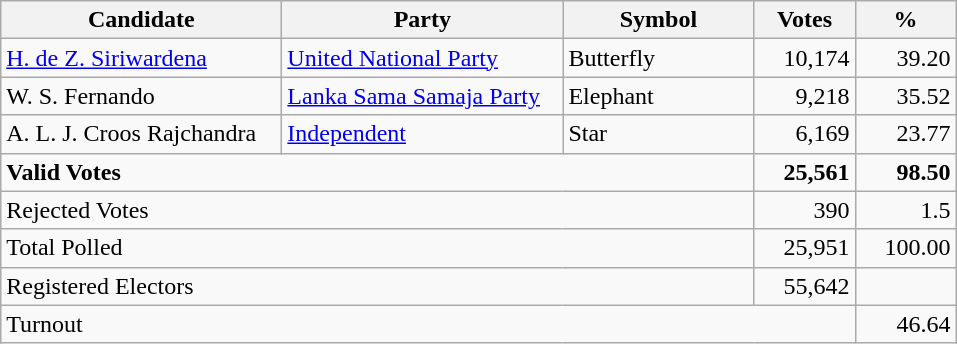<table class="wikitable" border="1" style="text-align:right;">
<tr>
<th align=left width="180">Candidate</th>
<th align=left width="180">Party</th>
<th align=left width="120">Symbol</th>
<th align=left width="60">Votes</th>
<th align=left width="60">%</th>
</tr>
<tr>
<td align=left><a href='#'>H. de Z. Siriwardena</a></td>
<td align=left><a href='#'>United National Party</a></td>
<td align=left>Butterfly</td>
<td align=right>10,174</td>
<td align=right>39.20</td>
</tr>
<tr>
<td align=left>W. S. Fernando</td>
<td align=left><a href='#'>Lanka Sama Samaja Party</a></td>
<td align=left>Elephant</td>
<td align=right>9,218</td>
<td align=right>35.52</td>
</tr>
<tr>
<td align=left>A. L. J. Croos Rajchandra</td>
<td align=left><a href='#'>Independent</a></td>
<td align=left>Star</td>
<td align=right>6,169</td>
<td align=right>23.77</td>
</tr>
<tr>
<td align=left colspan=3><strong>Valid Votes</strong></td>
<td align=right><strong>25,561</strong></td>
<td align=right><strong>98.50</strong></td>
</tr>
<tr>
<td align=left colspan=3>Rejected Votes</td>
<td align=right>390</td>
<td align=right>1.5</td>
</tr>
<tr>
<td align=left colspan=3>Total Polled</td>
<td align=right>25,951</td>
<td align=right>100.00</td>
</tr>
<tr>
<td align=left colspan=3>Registered Electors</td>
<td align=right>55,642</td>
<td></td>
</tr>
<tr>
<td align=left colspan=4>Turnout</td>
<td align=right>46.64</td>
</tr>
</table>
